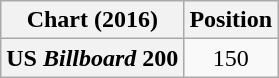<table class="wikitable plainrowheaders" style="text-align:center">
<tr>
<th scope="col">Chart (2016)</th>
<th scope="col">Position</th>
</tr>
<tr>
<th scope="row">US <em>Billboard</em> 200</th>
<td>150</td>
</tr>
</table>
